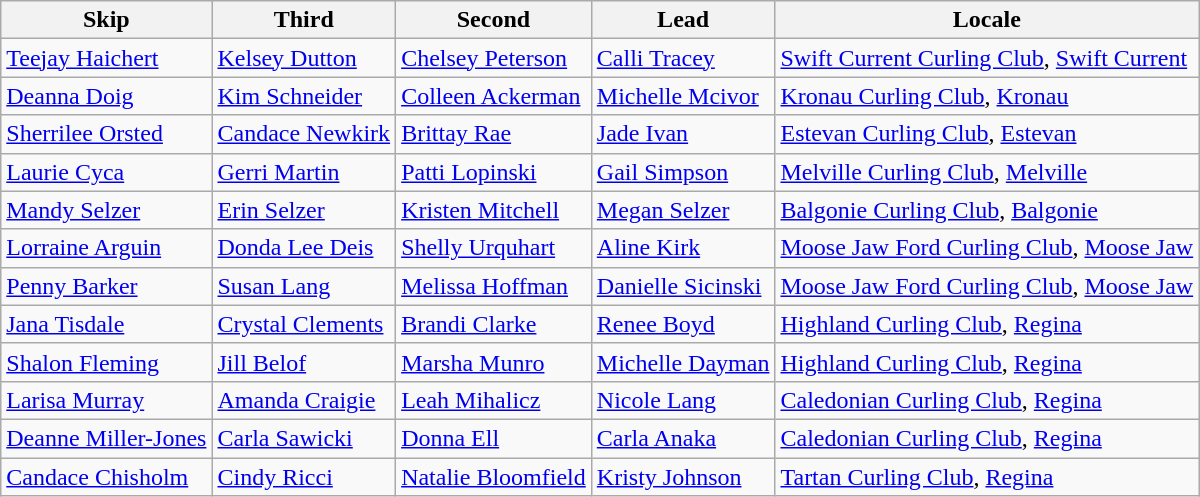<table class=wikitable>
<tr>
<th>Skip</th>
<th>Third</th>
<th>Second</th>
<th>Lead</th>
<th>Locale</th>
</tr>
<tr>
<td><a href='#'>Teejay Haichert</a></td>
<td><a href='#'>Kelsey Dutton</a></td>
<td><a href='#'>Chelsey Peterson</a></td>
<td><a href='#'>Calli Tracey</a></td>
<td><a href='#'>Swift Current Curling Club</a>, <a href='#'>Swift Current</a></td>
</tr>
<tr>
<td><a href='#'>Deanna Doig</a></td>
<td><a href='#'>Kim Schneider</a></td>
<td><a href='#'>Colleen Ackerman</a></td>
<td><a href='#'>Michelle Mcivor</a></td>
<td><a href='#'>Kronau Curling Club</a>, <a href='#'>Kronau</a></td>
</tr>
<tr>
<td><a href='#'>Sherrilee Orsted</a></td>
<td><a href='#'>Candace Newkirk</a></td>
<td><a href='#'>Brittay Rae</a></td>
<td><a href='#'>Jade Ivan</a></td>
<td><a href='#'>Estevan Curling Club</a>, <a href='#'>Estevan</a></td>
</tr>
<tr>
<td><a href='#'>Laurie Cyca</a></td>
<td><a href='#'>Gerri Martin</a></td>
<td><a href='#'>Patti Lopinski</a></td>
<td><a href='#'>Gail Simpson</a></td>
<td><a href='#'>Melville Curling Club</a>, <a href='#'>Melville</a></td>
</tr>
<tr>
<td><a href='#'>Mandy Selzer</a></td>
<td><a href='#'>Erin Selzer</a></td>
<td><a href='#'>Kristen Mitchell</a></td>
<td><a href='#'>Megan Selzer</a></td>
<td><a href='#'>Balgonie Curling Club</a>, <a href='#'>Balgonie</a></td>
</tr>
<tr>
<td><a href='#'>Lorraine Arguin</a></td>
<td><a href='#'>Donda Lee Deis</a></td>
<td><a href='#'>Shelly Urquhart</a></td>
<td><a href='#'>Aline Kirk</a></td>
<td><a href='#'>Moose Jaw Ford Curling Club</a>, <a href='#'>Moose Jaw</a></td>
</tr>
<tr>
<td><a href='#'>Penny Barker</a></td>
<td><a href='#'>Susan Lang</a></td>
<td><a href='#'>Melissa Hoffman</a></td>
<td><a href='#'>Danielle Sicinski</a></td>
<td><a href='#'>Moose Jaw Ford Curling Club</a>, <a href='#'>Moose Jaw</a></td>
</tr>
<tr>
<td><a href='#'>Jana Tisdale</a></td>
<td><a href='#'>Crystal Clements</a></td>
<td><a href='#'>Brandi Clarke</a></td>
<td><a href='#'>Renee Boyd</a></td>
<td><a href='#'>Highland Curling Club</a>, <a href='#'>Regina</a></td>
</tr>
<tr>
<td><a href='#'>Shalon Fleming</a></td>
<td><a href='#'>Jill Belof</a></td>
<td><a href='#'>Marsha Munro</a></td>
<td><a href='#'>Michelle Dayman</a></td>
<td><a href='#'>Highland Curling Club</a>, <a href='#'>Regina</a></td>
</tr>
<tr>
<td><a href='#'>Larisa Murray</a></td>
<td><a href='#'>Amanda Craigie</a></td>
<td><a href='#'>Leah Mihalicz</a></td>
<td><a href='#'>Nicole Lang</a></td>
<td><a href='#'>Caledonian Curling Club</a>, <a href='#'>Regina</a></td>
</tr>
<tr>
<td><a href='#'>Deanne Miller-Jones</a></td>
<td><a href='#'>Carla Sawicki</a></td>
<td><a href='#'>Donna Ell</a></td>
<td><a href='#'>Carla Anaka</a></td>
<td><a href='#'>Caledonian Curling Club</a>, <a href='#'>Regina</a></td>
</tr>
<tr>
<td><a href='#'>Candace Chisholm</a></td>
<td><a href='#'>Cindy Ricci</a></td>
<td><a href='#'>Natalie Bloomfield</a></td>
<td><a href='#'>Kristy Johnson</a></td>
<td><a href='#'>Tartan Curling Club</a>, <a href='#'>Regina</a></td>
</tr>
</table>
